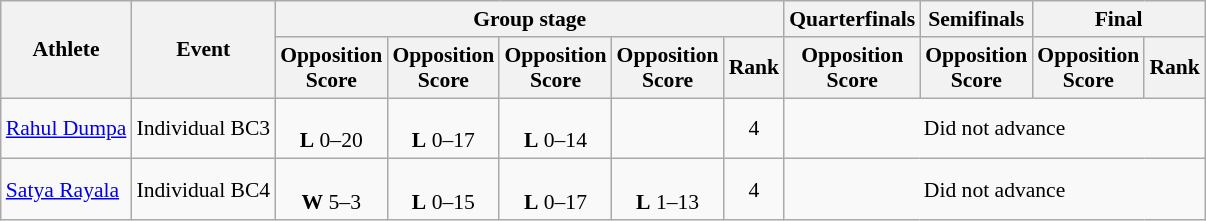<table class="wikitable" style="text-align:center; font-size:90%">
<tr>
<th rowspan="2">Athlete</th>
<th rowspan="2">Event</th>
<th colspan="5">Group stage</th>
<th>Quarterfinals</th>
<th>Semifinals</th>
<th colspan="2">Final</th>
</tr>
<tr>
<th>Opposition<br>Score</th>
<th>Opposition<br>Score</th>
<th>Opposition<br>Score</th>
<th>Opposition<br>Score</th>
<th>Rank</th>
<th>Opposition<br>Score</th>
<th>Opposition<br>Score</th>
<th>Opposition<br>Score</th>
<th>Rank</th>
</tr>
<tr>
<td align="left"><a href='#'>Rahul Dumpa</a></td>
<td align="left">Individual BC3</td>
<td><br><strong>L</strong> 0–20</td>
<td><br><strong>L</strong> 0–17</td>
<td><br><strong>L</strong> 0–14</td>
<td></td>
<td>4</td>
<td colspan=4>Did not advance</td>
</tr>
<tr>
<td align="left"><a href='#'>Satya Rayala</a></td>
<td align="left">Individual BC4</td>
<td><br><strong>W</strong> 5–3</td>
<td><br><strong>L</strong> 0–15</td>
<td><br><strong>L</strong> 0–17</td>
<td><br><strong>L</strong> 1–13</td>
<td>4</td>
<td colspan=4>Did not advance</td>
</tr>
</table>
